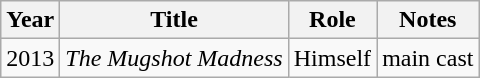<table class="wikitable sortable">
<tr>
<th>Year</th>
<th>Title</th>
<th>Role</th>
<th>Notes</th>
</tr>
<tr>
<td>2013</td>
<td><em>The Mugshot Madness</em></td>
<td>Himself</td>
<td>main cast</td>
</tr>
</table>
